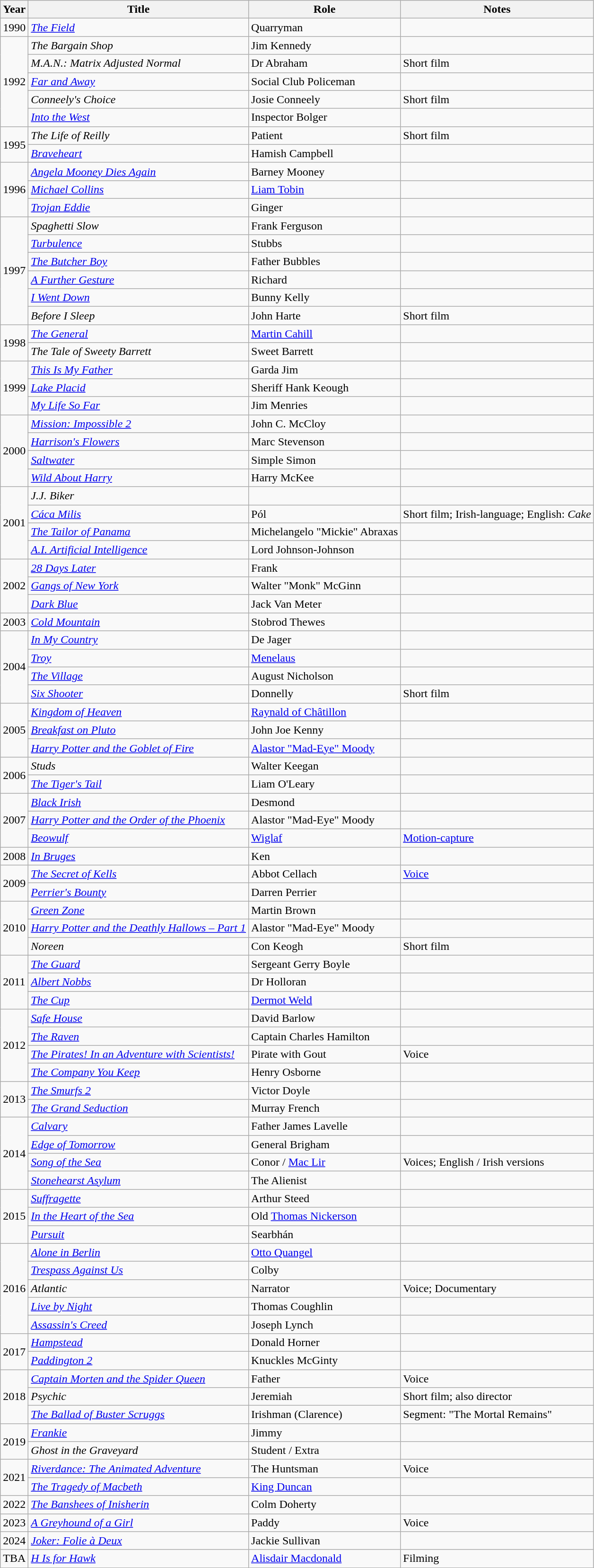<table class="wikitable sortable">
<tr>
<th>Year</th>
<th>Title</th>
<th>Role</th>
<th>Notes</th>
</tr>
<tr>
<td>1990</td>
<td><em><a href='#'>The Field</a></em></td>
<td>Quarryman</td>
<td></td>
</tr>
<tr>
<td rowspan=5>1992</td>
<td><em>The Bargain Shop</em></td>
<td>Jim Kennedy</td>
<td></td>
</tr>
<tr>
<td><em>M.A.N.: Matrix Adjusted Normal</em></td>
<td>Dr Abraham</td>
<td>Short film</td>
</tr>
<tr>
<td><em><a href='#'>Far and Away</a></em></td>
<td>Social Club Policeman</td>
<td></td>
</tr>
<tr>
<td><em>Conneely's Choice</em></td>
<td>Josie Conneely</td>
<td>Short film</td>
</tr>
<tr>
<td><em><a href='#'>Into the West</a></em></td>
<td>Inspector Bolger</td>
<td></td>
</tr>
<tr>
<td rowspan=2>1995</td>
<td><em>The Life of Reilly</em></td>
<td>Patient</td>
<td>Short film</td>
</tr>
<tr>
<td><em><a href='#'>Braveheart</a></em></td>
<td>Hamish Campbell</td>
<td></td>
</tr>
<tr>
<td rowspan=3>1996</td>
<td><em><a href='#'>Angela Mooney Dies Again</a></em></td>
<td>Barney Mooney</td>
<td></td>
</tr>
<tr>
<td><em><a href='#'>Michael Collins</a></em></td>
<td><a href='#'>Liam Tobin</a></td>
<td></td>
</tr>
<tr>
<td><em><a href='#'>Trojan Eddie</a></em></td>
<td>Ginger</td>
<td></td>
</tr>
<tr>
<td rowspan=6>1997</td>
<td><em>Spaghetti Slow</em></td>
<td>Frank Ferguson</td>
<td></td>
</tr>
<tr>
<td><em><a href='#'>Turbulence</a></em></td>
<td>Stubbs</td>
<td></td>
</tr>
<tr>
<td><em><a href='#'>The Butcher Boy</a></em></td>
<td>Father Bubbles</td>
<td></td>
</tr>
<tr>
<td><em><a href='#'>A Further Gesture</a></em></td>
<td>Richard</td>
<td></td>
</tr>
<tr>
<td><em><a href='#'>I Went Down</a></em></td>
<td>Bunny Kelly</td>
<td></td>
</tr>
<tr>
<td><em>Before I Sleep</em></td>
<td>John Harte</td>
<td>Short film</td>
</tr>
<tr>
<td rowspan=2>1998</td>
<td><em><a href='#'>The General</a></em></td>
<td><a href='#'>Martin Cahill</a></td>
<td></td>
</tr>
<tr>
<td><em>The Tale of Sweety Barrett</em></td>
<td>Sweet Barrett</td>
<td></td>
</tr>
<tr>
<td rowspan=3>1999</td>
<td><em><a href='#'>This Is My Father</a></em></td>
<td>Garda Jim</td>
<td></td>
</tr>
<tr>
<td><em><a href='#'>Lake Placid</a></em></td>
<td>Sheriff Hank Keough</td>
<td></td>
</tr>
<tr>
<td><em><a href='#'>My Life So Far</a></em></td>
<td>Jim Menries</td>
<td></td>
</tr>
<tr>
<td rowspan=4>2000</td>
<td><em><a href='#'>Mission: Impossible 2</a></em></td>
<td>John C. McCloy</td>
<td></td>
</tr>
<tr>
<td><em><a href='#'>Harrison's Flowers</a></em></td>
<td>Marc Stevenson</td>
<td></td>
</tr>
<tr>
<td><em><a href='#'>Saltwater</a></em></td>
<td>Simple Simon</td>
<td></td>
</tr>
<tr>
<td><em><a href='#'>Wild About Harry</a></em></td>
<td>Harry McKee</td>
<td></td>
</tr>
<tr>
<td rowspan=4>2001</td>
<td><em>J.J. Biker</em></td>
<td></td>
<td></td>
</tr>
<tr>
<td><em><a href='#'>Cáca Milis</a></em></td>
<td>Pól</td>
<td>Short film; Irish-language; English: <em>Cake</em></td>
</tr>
<tr>
<td><em><a href='#'>The Tailor of Panama</a></em></td>
<td>Michelangelo "Mickie" Abraxas</td>
<td></td>
</tr>
<tr>
<td><em><a href='#'>A.I. Artificial Intelligence</a></em></td>
<td>Lord Johnson-Johnson</td>
<td></td>
</tr>
<tr>
<td rowspan=3>2002</td>
<td><em><a href='#'>28 Days Later</a></em></td>
<td>Frank</td>
<td></td>
</tr>
<tr>
<td><em><a href='#'>Gangs of New York</a></em></td>
<td>Walter "Monk" McGinn</td>
<td></td>
</tr>
<tr>
<td><em><a href='#'>Dark Blue</a></em></td>
<td>Jack Van Meter</td>
<td></td>
</tr>
<tr>
<td>2003</td>
<td><em><a href='#'>Cold Mountain</a></em></td>
<td>Stobrod Thewes</td>
<td></td>
</tr>
<tr>
<td rowspan=4>2004</td>
<td><em><a href='#'>In My Country</a></em></td>
<td>De Jager</td>
<td></td>
</tr>
<tr>
<td><em><a href='#'>Troy</a></em></td>
<td><a href='#'>Menelaus</a></td>
<td></td>
</tr>
<tr>
<td><em><a href='#'>The Village</a></em></td>
<td>August Nicholson</td>
<td></td>
</tr>
<tr>
<td><em><a href='#'>Six Shooter</a></em></td>
<td>Donnelly</td>
<td>Short film</td>
</tr>
<tr>
<td rowspan=3>2005</td>
<td><em><a href='#'>Kingdom of Heaven</a></em></td>
<td><a href='#'>Raynald of Châtillon</a></td>
<td></td>
</tr>
<tr>
<td><em><a href='#'>Breakfast on Pluto</a></em></td>
<td>John Joe Kenny</td>
<td></td>
</tr>
<tr>
<td><em><a href='#'>Harry Potter and the Goblet of Fire</a></em></td>
<td><a href='#'>Alastor "Mad-Eye" Moody</a></td>
<td></td>
</tr>
<tr>
<td rowspan=2>2006</td>
<td><em>Studs</em></td>
<td>Walter Keegan</td>
<td></td>
</tr>
<tr>
<td><em><a href='#'>The Tiger's Tail</a></em></td>
<td>Liam O'Leary</td>
<td></td>
</tr>
<tr>
<td rowspan=3>2007</td>
<td><em><a href='#'>Black Irish</a></em></td>
<td>Desmond</td>
<td></td>
</tr>
<tr>
<td><em><a href='#'>Harry Potter and the Order of the Phoenix</a></em></td>
<td>Alastor "Mad-Eye" Moody</td>
<td></td>
</tr>
<tr>
<td><em><a href='#'>Beowulf</a></em></td>
<td><a href='#'>Wiglaf</a></td>
<td><a href='#'>Motion-capture</a></td>
</tr>
<tr>
<td>2008</td>
<td><em><a href='#'>In Bruges</a></em></td>
<td>Ken</td>
<td></td>
</tr>
<tr>
<td rowspan=2>2009</td>
<td><em><a href='#'>The Secret of Kells</a></em></td>
<td>Abbot Cellach</td>
<td><a href='#'>Voice</a></td>
</tr>
<tr>
<td><em><a href='#'>Perrier's Bounty</a></em></td>
<td>Darren Perrier</td>
<td></td>
</tr>
<tr>
<td rowspan=3>2010</td>
<td><em><a href='#'>Green Zone</a></em></td>
<td>Martin Brown</td>
<td></td>
</tr>
<tr>
<td><em><a href='#'>Harry Potter and the Deathly Hallows – Part 1</a></em></td>
<td>Alastor "Mad-Eye" Moody</td>
<td></td>
</tr>
<tr>
<td><em>Noreen</em></td>
<td>Con Keogh</td>
<td>Short film</td>
</tr>
<tr>
<td rowspan=3>2011</td>
<td><em><a href='#'>The Guard</a></em></td>
<td>Sergeant Gerry Boyle</td>
<td></td>
</tr>
<tr>
<td><em><a href='#'>Albert Nobbs</a></em></td>
<td>Dr Holloran</td>
<td></td>
</tr>
<tr>
<td><em><a href='#'>The Cup</a></em></td>
<td><a href='#'>Dermot Weld</a></td>
<td></td>
</tr>
<tr>
<td rowspan=4>2012</td>
<td><em><a href='#'>Safe House</a></em></td>
<td>David Barlow</td>
<td></td>
</tr>
<tr>
<td><em><a href='#'>The Raven</a></em></td>
<td>Captain Charles Hamilton</td>
<td></td>
</tr>
<tr>
<td><em><a href='#'>The Pirates! In an Adventure with Scientists!</a></em></td>
<td>Pirate with Gout</td>
<td>Voice</td>
</tr>
<tr>
<td><em><a href='#'>The Company You Keep</a></em></td>
<td>Henry Osborne</td>
<td></td>
</tr>
<tr>
<td rowspan=2>2013</td>
<td><em><a href='#'>The Smurfs 2</a></em></td>
<td>Victor Doyle</td>
<td></td>
</tr>
<tr>
<td><em><a href='#'>The Grand Seduction</a></em></td>
<td>Murray French</td>
<td></td>
</tr>
<tr>
<td rowspan=4>2014</td>
<td><em><a href='#'>Calvary</a></em></td>
<td>Father James Lavelle</td>
<td></td>
</tr>
<tr>
<td><em><a href='#'>Edge of Tomorrow</a></em></td>
<td>General Brigham</td>
<td></td>
</tr>
<tr>
<td><em><a href='#'>Song of the Sea</a></em></td>
<td>Conor / <a href='#'>Mac Lir</a></td>
<td>Voices; English / Irish versions</td>
</tr>
<tr>
<td><em><a href='#'>Stonehearst Asylum</a></em></td>
<td>The Alienist</td>
<td></td>
</tr>
<tr>
<td rowspan=3>2015</td>
<td><em><a href='#'>Suffragette</a></em></td>
<td>Arthur Steed</td>
<td></td>
</tr>
<tr>
<td><em><a href='#'>In the Heart of the Sea</a></em></td>
<td>Old <a href='#'>Thomas Nickerson</a></td>
<td></td>
</tr>
<tr>
<td><em><a href='#'>Pursuit</a></em></td>
<td>Searbhán</td>
<td></td>
</tr>
<tr>
<td rowspan=5>2016</td>
<td><em><a href='#'>Alone in Berlin</a></em></td>
<td><a href='#'>Otto Quangel</a></td>
<td></td>
</tr>
<tr>
<td><em><a href='#'>Trespass Against Us</a></em></td>
<td>Colby</td>
<td></td>
</tr>
<tr>
<td><em>Atlantic</em></td>
<td>Narrator</td>
<td>Voice; Documentary</td>
</tr>
<tr>
<td><em><a href='#'>Live by Night</a></em></td>
<td>Thomas Coughlin</td>
<td></td>
</tr>
<tr>
<td><em><a href='#'>Assassin's Creed</a></em></td>
<td>Joseph Lynch</td>
<td></td>
</tr>
<tr>
<td rowspan=2>2017</td>
<td><em><a href='#'>Hampstead</a></em></td>
<td>Donald Horner</td>
<td></td>
</tr>
<tr>
<td><em><a href='#'>Paddington 2</a></em></td>
<td>Knuckles McGinty</td>
<td></td>
</tr>
<tr>
<td rowspan=3>2018</td>
<td><em><a href='#'>Captain Morten and the Spider Queen</a></em></td>
<td>Father</td>
<td>Voice</td>
</tr>
<tr>
<td><em>Psychic</em></td>
<td>Jeremiah</td>
<td>Short film; also director</td>
</tr>
<tr>
<td><em><a href='#'>The Ballad of Buster Scruggs</a></em></td>
<td>Irishman (Clarence)</td>
<td>Segment: "The Mortal Remains"</td>
</tr>
<tr>
<td rowspan=2>2019</td>
<td><em><a href='#'>Frankie</a></em></td>
<td>Jimmy</td>
<td></td>
</tr>
<tr>
<td><em>Ghost in the Graveyard</em></td>
<td>Student / Extra</td>
<td></td>
</tr>
<tr>
<td rowspan=2>2021</td>
<td><em><a href='#'>Riverdance: The Animated Adventure</a></em></td>
<td>The Huntsman</td>
<td>Voice</td>
</tr>
<tr>
<td><em><a href='#'>The Tragedy of Macbeth</a></em></td>
<td><a href='#'>King Duncan</a></td>
<td></td>
</tr>
<tr>
<td>2022</td>
<td><em><a href='#'>The Banshees of Inisherin</a></em></td>
<td>Colm Doherty</td>
<td></td>
</tr>
<tr>
<td>2023</td>
<td><em><a href='#'>A Greyhound of a Girl</a></em></td>
<td>Paddy</td>
<td>Voice</td>
</tr>
<tr>
<td>2024</td>
<td><em><a href='#'>Joker: Folie à Deux</a></em></td>
<td>Jackie Sullivan</td>
<td></td>
</tr>
<tr>
<td>TBA</td>
<td><em><a href='#'>H Is for Hawk</a></em></td>
<td><a href='#'>Alisdair Macdonald</a></td>
<td>Filming</td>
</tr>
</table>
